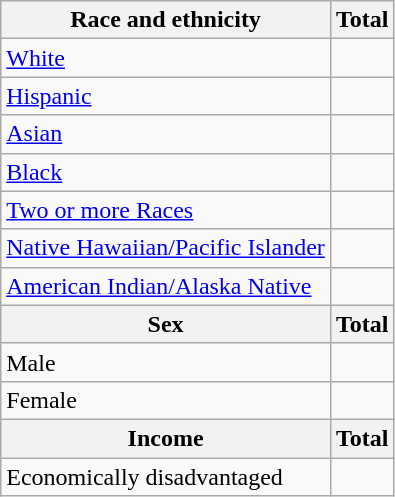<table class="wikitable floatright sortable collapsible"; text-align:right; font-size:80%;">
<tr>
<th>Race and ethnicity</th>
<th colspan="2" data-sort-type=number>Total</th>
</tr>
<tr>
<td><a href='#'>White</a></td>
<td align=right></td>
</tr>
<tr>
<td><a href='#'>Hispanic</a></td>
<td align=right></td>
</tr>
<tr>
<td><a href='#'>Asian</a></td>
<td align=right></td>
</tr>
<tr>
<td><a href='#'>Black</a></td>
<td align=right></td>
</tr>
<tr>
<td><a href='#'>Two or more Races</a></td>
<td align=right></td>
</tr>
<tr>
<td><a href='#'>Native Hawaiian/Pacific Islander</a></td>
<td align=right></td>
</tr>
<tr>
<td><a href='#'>American Indian/Alaska Native</a></td>
<td align=right></td>
</tr>
<tr>
<th>Sex</th>
<th colspan="2" data-sort-type=number>Total</th>
</tr>
<tr>
<td>Male</td>
<td align=right></td>
</tr>
<tr>
<td>Female</td>
<td align=right></td>
</tr>
<tr>
<th>Income</th>
<th colspan="2" data-sort-type=number>Total</th>
</tr>
<tr>
<td>Economically disadvantaged</td>
<td align=right></td>
</tr>
</table>
